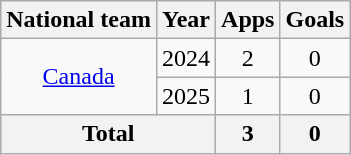<table class="wikitable" style="text-align:center">
<tr>
<th>National team</th>
<th>Year</th>
<th>Apps</th>
<th>Goals</th>
</tr>
<tr>
<td rowspan="2"><a href='#'>Canada</a></td>
<td>2024</td>
<td>2</td>
<td>0</td>
</tr>
<tr>
<td>2025</td>
<td>1</td>
<td>0</td>
</tr>
<tr>
<th colspan="2">Total</th>
<th>3</th>
<th>0</th>
</tr>
</table>
